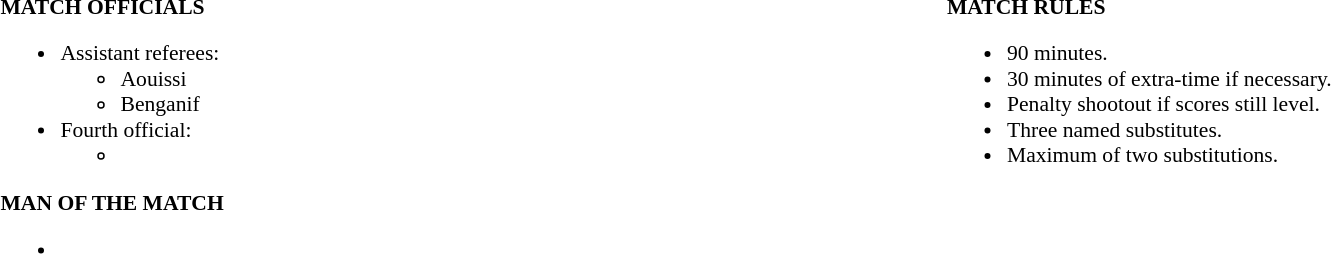<table width=100% style="font-size: 90%">
<tr>
<td width=50% valign=top><br><strong>MATCH OFFICIALS</strong><ul><li>Assistant referees:<ul><li>Aouissi</li><li>Benganif</li></ul></li><li>Fourth official:<ul><li></li></ul></li></ul><strong>MAN OF THE MATCH</strong><ul><li></li></ul></td>
<td style="width:50%; vertical-align:top;"><br><strong>MATCH RULES</strong><ul><li>90 minutes.</li><li>30 minutes of extra-time if necessary.</li><li>Penalty shootout if scores still level.</li><li>Three named substitutes.</li><li>Maximum of two substitutions.</li></ul></td>
</tr>
</table>
